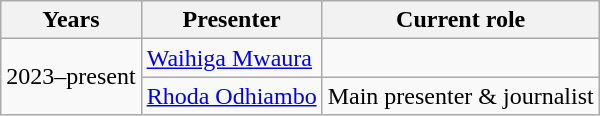<table class="wikitable">
<tr align="center">
<th>Years</th>
<th>Presenter</th>
<th>Current role</th>
</tr>
<tr>
<td rowspan="2">2023–present</td>
<td><a href='#'>Waihiga Mwaura</a></td>
<td></td>
</tr>
<tr>
<td><a href='#'>Rhoda Odhiambo</a></td>
<td>Main presenter & journalist</td>
</tr>
</table>
